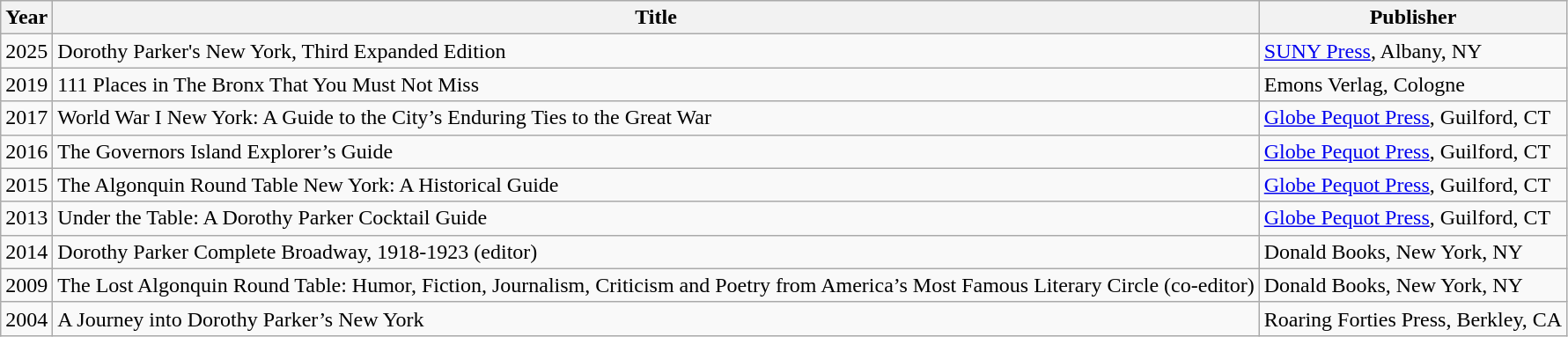<table class="wikitable sortable">
<tr>
<th>Year</th>
<th>Title</th>
<th>Publisher</th>
</tr>
<tr>
<td>2025</td>
<td>Dorothy Parker's New York, Third Expanded Edition</td>
<td><a href='#'>SUNY Press</a>, Albany, NY</td>
</tr>
<tr>
<td>2019</td>
<td>111 Places in The Bronx That You Must Not Miss</td>
<td>Emons Verlag, Cologne</td>
</tr>
<tr>
<td>2017</td>
<td>World War I New York: A Guide to the City’s Enduring Ties to the Great War</td>
<td><a href='#'>Globe Pequot Press</a>, Guilford, CT</td>
</tr>
<tr>
<td>2016</td>
<td>The Governors Island Explorer’s Guide</td>
<td><a href='#'>Globe Pequot Press</a>, Guilford, CT</td>
</tr>
<tr>
<td>2015</td>
<td>The Algonquin Round Table New York: A Historical Guide</td>
<td><a href='#'>Globe Pequot Press</a>, Guilford, CT</td>
</tr>
<tr>
<td>2013</td>
<td>Under the Table: A Dorothy Parker Cocktail Guide</td>
<td><a href='#'>Globe Pequot Press</a>, Guilford, CT</td>
</tr>
<tr>
<td>2014</td>
<td>Dorothy Parker Complete Broadway, 1918-1923 (editor)</td>
<td>Donald Books, New York, NY</td>
</tr>
<tr>
<td>2009</td>
<td>The Lost Algonquin Round Table: Humor, Fiction, Journalism, Criticism and Poetry from America’s Most Famous Literary Circle (co-editor)</td>
<td>Donald Books, New York, NY</td>
</tr>
<tr>
<td>2004</td>
<td>A Journey into Dorothy Parker’s New York</td>
<td>Roaring Forties Press, Berkley, CA</td>
</tr>
</table>
